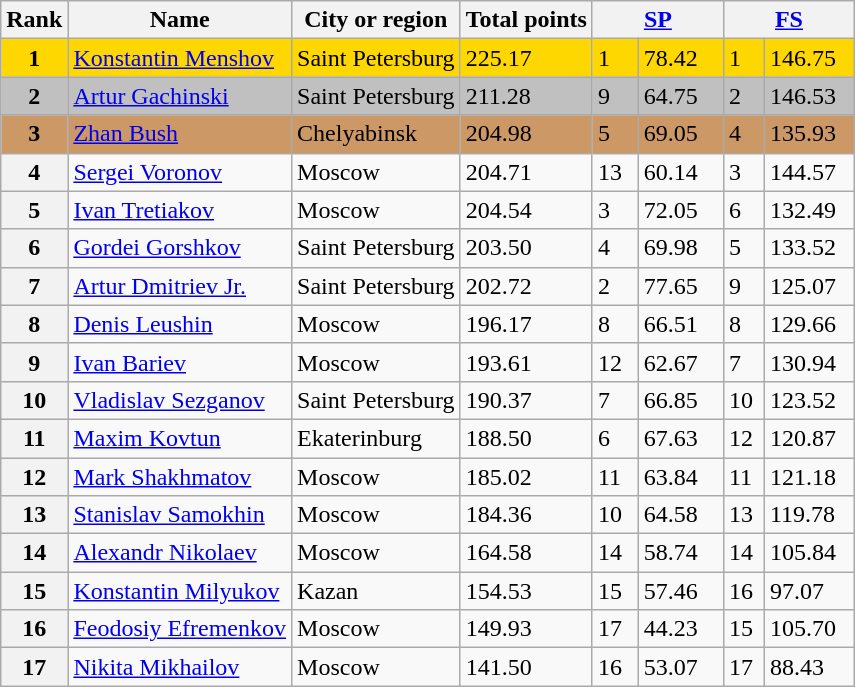<table class="wikitable">
<tr>
<th>Rank</th>
<th>Name</th>
<th>City or region</th>
<th>Total points</th>
<th colspan="2" width="80px"><a href='#'>SP</a></th>
<th colspan="2" width="80px"><a href='#'>FS</a></th>
</tr>
<tr bgcolor="gold">
<td align="center"><strong>1</strong></td>
<td><a href='#'>Konstantin Menshov</a></td>
<td>Saint Petersburg</td>
<td>225.17</td>
<td>1</td>
<td>78.42</td>
<td>1</td>
<td>146.75</td>
</tr>
<tr bgcolor="silver">
<td align="center"><strong>2</strong></td>
<td><a href='#'>Artur Gachinski</a></td>
<td>Saint Petersburg</td>
<td>211.28</td>
<td>9</td>
<td>64.75</td>
<td>2</td>
<td>146.53</td>
</tr>
<tr bgcolor="cc9966">
<td align="center"><strong>3</strong></td>
<td><a href='#'>Zhan Bush</a></td>
<td>Chelyabinsk</td>
<td>204.98</td>
<td>5</td>
<td>69.05</td>
<td>4</td>
<td>135.93</td>
</tr>
<tr>
<th>4</th>
<td><a href='#'>Sergei Voronov</a></td>
<td>Moscow</td>
<td>204.71</td>
<td>13</td>
<td>60.14</td>
<td>3</td>
<td>144.57</td>
</tr>
<tr>
<th>5</th>
<td><a href='#'>Ivan Tretiakov</a></td>
<td>Moscow</td>
<td>204.54</td>
<td>3</td>
<td>72.05</td>
<td>6</td>
<td>132.49</td>
</tr>
<tr>
<th>6</th>
<td><a href='#'>Gordei Gorshkov</a></td>
<td>Saint Petersburg</td>
<td>203.50</td>
<td>4</td>
<td>69.98</td>
<td>5</td>
<td>133.52</td>
</tr>
<tr>
<th>7</th>
<td><a href='#'>Artur Dmitriev Jr.</a></td>
<td>Saint Petersburg</td>
<td>202.72</td>
<td>2</td>
<td>77.65</td>
<td>9</td>
<td>125.07</td>
</tr>
<tr>
<th>8</th>
<td><a href='#'>Denis Leushin</a></td>
<td>Moscow</td>
<td>196.17</td>
<td>8</td>
<td>66.51</td>
<td>8</td>
<td>129.66</td>
</tr>
<tr>
<th>9</th>
<td><a href='#'>Ivan Bariev</a></td>
<td>Moscow</td>
<td>193.61</td>
<td>12</td>
<td>62.67</td>
<td>7</td>
<td>130.94</td>
</tr>
<tr>
<th>10</th>
<td><a href='#'>Vladislav Sezganov</a></td>
<td>Saint Petersburg</td>
<td>190.37</td>
<td>7</td>
<td>66.85</td>
<td>10</td>
<td>123.52</td>
</tr>
<tr>
<th>11</th>
<td><a href='#'>Maxim Kovtun</a></td>
<td>Ekaterinburg</td>
<td>188.50</td>
<td>6</td>
<td>67.63</td>
<td>12</td>
<td>120.87</td>
</tr>
<tr>
<th>12</th>
<td><a href='#'>Mark Shakhmatov</a></td>
<td>Moscow</td>
<td>185.02</td>
<td>11</td>
<td>63.84</td>
<td>11</td>
<td>121.18</td>
</tr>
<tr>
<th>13</th>
<td><a href='#'>Stanislav Samokhin</a></td>
<td>Moscow</td>
<td>184.36</td>
<td>10</td>
<td>64.58</td>
<td>13</td>
<td>119.78</td>
</tr>
<tr>
<th>14</th>
<td><a href='#'>Alexandr Nikolaev</a></td>
<td>Moscow</td>
<td>164.58</td>
<td>14</td>
<td>58.74</td>
<td>14</td>
<td>105.84</td>
</tr>
<tr>
<th>15</th>
<td><a href='#'>Konstantin Milyukov</a></td>
<td>Kazan</td>
<td>154.53</td>
<td>15</td>
<td>57.46</td>
<td>16</td>
<td>97.07</td>
</tr>
<tr>
<th>16</th>
<td><a href='#'>Feodosiy Efremenkov</a></td>
<td>Moscow</td>
<td>149.93</td>
<td>17</td>
<td>44.23</td>
<td>15</td>
<td>105.70</td>
</tr>
<tr>
<th>17</th>
<td><a href='#'>Nikita Mikhailov</a></td>
<td>Moscow</td>
<td>141.50</td>
<td>16</td>
<td>53.07</td>
<td>17</td>
<td>88.43</td>
</tr>
</table>
